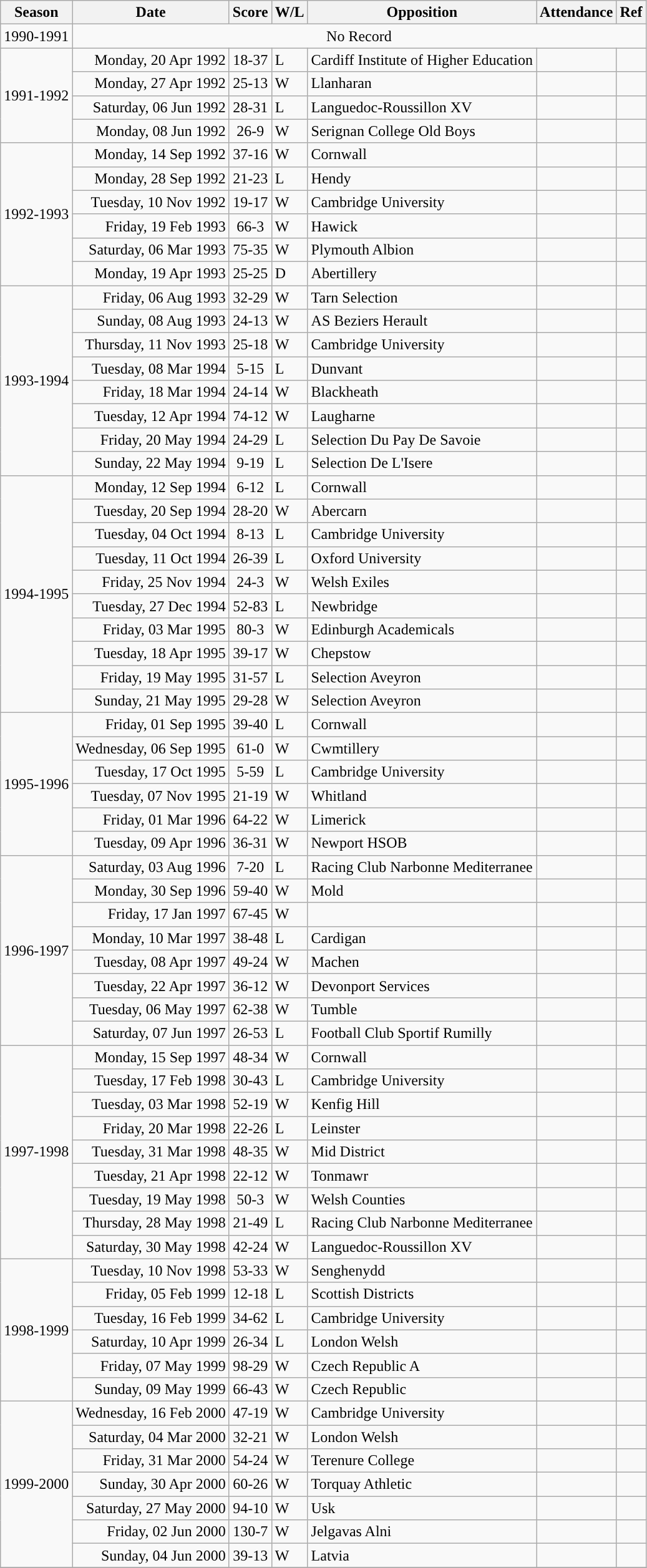<table class="wikitable">
<tr>
<th>Season</th>
<th>Date</th>
<th>Score</th>
<th>W/L</th>
<th>Opposition</th>
<th>Attendance</th>
<th>Ref</th>
</tr>
<tr>
<td>1990-1991</td>
<td align=center colspan="7">No Record</td>
</tr>
<tr>
<td rowspan=4>1991-1992</td>
<td style="text-align:right;">Monday, 20 Apr 1992</td>
<td style="text-align:center;">18-37</td>
<td style="text-align:left;">L</td>
<td>Cardiff Institute of Higher Education</td>
<td></td>
<td></td>
</tr>
<tr>
<td style="text-align:right;">Monday, 27 Apr 1992</td>
<td style="text-align:center;">25-13</td>
<td style="text-align:left;">W</td>
<td>Llanharan</td>
<td></td>
<td></td>
</tr>
<tr>
<td style="text-align:right;">Saturday, 06 Jun 1992</td>
<td style="text-align:center;">28-31</td>
<td style="text-align:left;">L</td>
<td>Languedoc-Roussillon XV</td>
<td></td>
</tr>
<tr>
<td style="text-align:right;">Monday, 08 Jun 1992</td>
<td style="text-align:center;">26-9</td>
<td style="text-align:left;">W</td>
<td>Serignan College Old Boys</td>
<td></td>
<td></td>
</tr>
<tr>
<td rowspan=6>1992-1993</td>
<td style="text-align:right;">Monday, 14 Sep 1992</td>
<td style="text-align:center;">37-16</td>
<td style="text-align:left;">W</td>
<td>Cornwall</td>
<td></td>
</tr>
<tr>
<td style="text-align:right;">Monday, 28 Sep 1992</td>
<td style="text-align:center;">21-23</td>
<td style="text-align:left;">L</td>
<td>Hendy</td>
<td></td>
<td></td>
</tr>
<tr>
<td style="text-align:right;">Tuesday, 10 Nov 1992</td>
<td style="text-align:center;">19-17</td>
<td style="text-align:left;">W</td>
<td>Cambridge University</td>
<td></td>
<td></td>
</tr>
<tr>
<td style="text-align:right;">Friday, 19 Feb 1993</td>
<td style="text-align:center;">66-3</td>
<td style="text-align:left;">W</td>
<td>Hawick</td>
<td></td>
<td></td>
</tr>
<tr>
<td style="text-align:right;">Saturday, 06 Mar 1993</td>
<td style="text-align:center;">75-35</td>
<td style="text-align:left;">W</td>
<td>Plymouth Albion</td>
<td></td>
<td></td>
</tr>
<tr>
<td style="text-align:right;">Monday, 19 Apr 1993</td>
<td style="text-align:center;">25-25</td>
<td style="text-align:left;">D</td>
<td>Abertillery</td>
<td></td>
<td></td>
</tr>
<tr>
<td rowspan=8>1993-1994</td>
<td style="text-align:right;">Friday, 06 Aug 1993</td>
<td style="text-align:center;">32-29</td>
<td style="text-align:left;">W</td>
<td>Tarn Selection</td>
<td></td>
</tr>
<tr>
<td style="text-align:right;">Sunday, 08 Aug 1993</td>
<td style="text-align:center;">24-13</td>
<td style="text-align:left;">W</td>
<td>AS Beziers Herault</td>
<td></td>
<td></td>
</tr>
<tr>
<td style="text-align:right;">Thursday, 11 Nov 1993</td>
<td style="text-align:center;">25-18</td>
<td style="text-align:left;">W</td>
<td>Cambridge University</td>
<td></td>
<td></td>
</tr>
<tr>
<td style="text-align:right;">Tuesday, 08 Mar 1994</td>
<td style="text-align:center;">5-15</td>
<td style="text-align:left;">L</td>
<td>Dunvant</td>
<td></td>
<td></td>
</tr>
<tr>
<td style="text-align:right;">Friday, 18 Mar 1994</td>
<td style="text-align:center;">24-14</td>
<td style="text-align:left;">W</td>
<td>Blackheath</td>
<td></td>
<td></td>
</tr>
<tr>
<td style="text-align:right;">Tuesday, 12 Apr 1994</td>
<td style="text-align:center;">74-12</td>
<td style="text-align:left;">W</td>
<td>Laugharne</td>
<td></td>
<td></td>
</tr>
<tr>
<td style="text-align:right;">Friday, 20 May 1994</td>
<td style="text-align:center;">24-29</td>
<td style="text-align:left;">L</td>
<td>Selection Du Pay De Savoie</td>
<td></td>
<td></td>
</tr>
<tr>
<td style="text-align:right;">Sunday, 22 May 1994</td>
<td style="text-align:center;">9-19</td>
<td style="text-align:left;">L</td>
<td>Selection De L'Isere</td>
<td></td>
<td></td>
</tr>
<tr>
<td rowspan=10>1994-1995</td>
<td style="text-align:right;">Monday, 12 Sep 1994</td>
<td style="text-align:center;">6-12</td>
<td style="text-align:left;">L</td>
<td>Cornwall</td>
<td></td>
</tr>
<tr>
<td style="text-align:right;">Tuesday, 20 Sep 1994</td>
<td style="text-align:center;">28-20</td>
<td style="text-align:left;">W</td>
<td>Abercarn</td>
<td></td>
<td></td>
</tr>
<tr>
<td style="text-align:right;">Tuesday, 04 Oct 1994</td>
<td style="text-align:center;">8-13</td>
<td style="text-align:left;">L</td>
<td>Cambridge University</td>
<td></td>
<td></td>
</tr>
<tr>
<td style="text-align:right;">Tuesday, 11 Oct 1994</td>
<td style="text-align:center;">26-39</td>
<td style="text-align:left;">L</td>
<td>Oxford University</td>
<td></td>
<td></td>
</tr>
<tr>
<td style="text-align:right;">Friday, 25 Nov 1994</td>
<td style="text-align:center;">24-3</td>
<td style="text-align:left;">W</td>
<td>Welsh Exiles</td>
<td></td>
<td></td>
</tr>
<tr>
<td style="text-align:right;">Tuesday, 27 Dec 1994</td>
<td style="text-align:center;">52-83</td>
<td style="text-align:left;">L</td>
<td>Newbridge</td>
<td></td>
<td></td>
</tr>
<tr>
<td style="text-align:right;">Friday, 03 Mar 1995</td>
<td style="text-align:center;">80-3</td>
<td style="text-align:left;">W</td>
<td>Edinburgh Academicals</td>
<td></td>
<td></td>
</tr>
<tr>
<td style="text-align:right;">Tuesday, 18 Apr 1995</td>
<td style="text-align:center;">39-17</td>
<td style="text-align:left;">W</td>
<td>Chepstow</td>
<td></td>
<td></td>
</tr>
<tr>
<td style="text-align:right;">Friday, 19 May 1995</td>
<td style="text-align:center;">31-57</td>
<td style="text-align:left;">L</td>
<td>Selection Aveyron</td>
<td></td>
<td></td>
</tr>
<tr>
<td style="text-align:right;">Sunday, 21 May 1995</td>
<td style="text-align:center;">29-28</td>
<td style="text-align:left;">W</td>
<td>Selection Aveyron</td>
<td></td>
<td></td>
</tr>
<tr>
<td rowspan=6>1995-1996</td>
<td style="text-align:right;">Friday, 01 Sep 1995</td>
<td style="text-align:center;">39-40</td>
<td style="text-align:left;">L</td>
<td>Cornwall</td>
<td></td>
</tr>
<tr>
<td style="text-align:right;">Wednesday, 06 Sep 1995</td>
<td style="text-align:center;">61-0</td>
<td style="text-align:left;">W</td>
<td>Cwmtillery</td>
<td></td>
<td></td>
</tr>
<tr>
<td style="text-align:right;">Tuesday, 17 Oct 1995</td>
<td style="text-align:center;">5-59</td>
<td style="text-align:left;">L</td>
<td>Cambridge University</td>
<td></td>
<td></td>
</tr>
<tr>
<td style="text-align:right;">Tuesday, 07 Nov 1995</td>
<td style="text-align:center;">21-19</td>
<td style="text-align:left;">W</td>
<td>Whitland</td>
<td></td>
<td></td>
</tr>
<tr>
<td style="text-align:right;">Friday, 01 Mar 1996</td>
<td style="text-align:center;">64-22</td>
<td style="text-align:left;">W</td>
<td>Limerick</td>
<td></td>
<td></td>
</tr>
<tr>
<td style="text-align:right;">Tuesday, 09 Apr 1996</td>
<td style="text-align:center;">36-31</td>
<td style="text-align:left;">W</td>
<td>Newport HSOB</td>
<td></td>
<td></td>
</tr>
<tr>
<td rowspan=8>1996-1997</td>
<td style="text-align:right;">Saturday, 03 Aug 1996</td>
<td style="text-align:center;">7-20</td>
<td style="text-align:left;">L</td>
<td>Racing Club Narbonne Mediterranee</td>
<td></td>
</tr>
<tr>
<td style="text-align:right;">Monday, 30 Sep 1996</td>
<td style="text-align:center;">59-40</td>
<td style="text-align:left;">W</td>
<td>Mold</td>
<td></td>
<td></td>
</tr>
<tr>
<td style="text-align:right;">Friday, 17 Jan 1997</td>
<td style="text-align:center;">67-45</td>
<td style="text-align:left;">W</td>
<td></td>
<td></td>
<td></td>
</tr>
<tr>
<td style="text-align:right;">Monday, 10 Mar 1997</td>
<td style="text-align:center;">38-48</td>
<td style="text-align:left;">L</td>
<td>Cardigan</td>
<td></td>
<td></td>
</tr>
<tr>
<td style="text-align:right;">Tuesday, 08 Apr 1997</td>
<td style="text-align:center;">49-24</td>
<td style="text-align:left;">W</td>
<td>Machen</td>
<td></td>
<td></td>
</tr>
<tr>
<td style="text-align:right;">Tuesday, 22 Apr 1997</td>
<td style="text-align:center;">36-12</td>
<td style="text-align:left;">W</td>
<td>Devonport Services</td>
<td></td>
<td></td>
</tr>
<tr>
<td style="text-align:right;">Tuesday, 06 May 1997</td>
<td style="text-align:center;">62-38</td>
<td style="text-align:left;">W</td>
<td>Tumble</td>
<td></td>
<td></td>
</tr>
<tr>
<td style="text-align:right;">Saturday, 07 Jun 1997</td>
<td style="text-align:center;">26-53</td>
<td style="text-align:left;">L</td>
<td>Football Club Sportif Rumilly</td>
<td></td>
<td></td>
</tr>
<tr>
<td rowspan=9>1997-1998</td>
<td style="text-align:right;">Monday, 15 Sep 1997</td>
<td style="text-align:center;">48-34</td>
<td style="text-align:left;">W</td>
<td>Cornwall</td>
<td></td>
</tr>
<tr>
<td style="text-align:right;">Tuesday, 17 Feb 1998</td>
<td style="text-align:center;">30-43</td>
<td style="text-align:left;">L</td>
<td>Cambridge University</td>
<td></td>
<td></td>
</tr>
<tr>
<td style="text-align:right;">Tuesday, 03 Mar 1998</td>
<td style="text-align:center;">52-19</td>
<td style="text-align:left;">W</td>
<td>Kenfig Hill</td>
<td></td>
<td></td>
</tr>
<tr>
<td style="text-align:right;">Friday, 20 Mar 1998</td>
<td style="text-align:center;">22-26</td>
<td style="text-align:left;">L</td>
<td>Leinster</td>
<td></td>
<td></td>
</tr>
<tr>
<td style="text-align:right;">Tuesday, 31 Mar 1998</td>
<td style="text-align:center;">48-35</td>
<td style="text-align:left;">W</td>
<td>Mid District</td>
<td></td>
<td></td>
</tr>
<tr>
<td style="text-align:right;">Tuesday, 21 Apr 1998</td>
<td style="text-align:center;">22-12</td>
<td style="text-align:left;">W</td>
<td>Tonmawr</td>
<td></td>
<td></td>
</tr>
<tr>
<td style="text-align:right;">Tuesday, 19 May 1998</td>
<td style="text-align:center;">50-3</td>
<td style="text-align:left;">W</td>
<td>Welsh Counties</td>
<td></td>
<td></td>
</tr>
<tr>
<td style="text-align:right;">Thursday, 28 May 1998</td>
<td style="text-align:center;">21-49</td>
<td style="text-align:left;">L</td>
<td>Racing Club Narbonne Mediterranee</td>
<td></td>
<td></td>
</tr>
<tr>
<td style="text-align:right;">Saturday, 30 May 1998</td>
<td style="text-align:center;">42-24</td>
<td style="text-align:left;">W</td>
<td>Languedoc-Roussillon XV</td>
<td></td>
<td></td>
</tr>
<tr>
<td rowspan=6>1998-1999</td>
<td style="text-align:right;">Tuesday, 10 Nov 1998</td>
<td style="text-align:center;">53-33</td>
<td style="text-align:left;">W</td>
<td>Senghenydd</td>
<td></td>
</tr>
<tr>
<td style="text-align:right;">Friday, 05 Feb 1999</td>
<td style="text-align:center;">12-18</td>
<td style="text-align:left;">L</td>
<td>Scottish Districts</td>
<td></td>
<td></td>
</tr>
<tr>
<td style="text-align:right;">Tuesday, 16 Feb 1999</td>
<td style="text-align:center;">34-62</td>
<td style="text-align:left;">L</td>
<td>Cambridge University</td>
<td></td>
<td></td>
</tr>
<tr>
<td style="text-align:right;">Saturday, 10 Apr 1999</td>
<td style="text-align:center;">26-34</td>
<td style="text-align:left;">L</td>
<td>London Welsh</td>
<td></td>
<td></td>
</tr>
<tr>
<td style="text-align:right;">Friday, 07 May 1999</td>
<td style="text-align:center;">98-29</td>
<td style="text-align:left;">W</td>
<td>Czech Republic A</td>
<td></td>
<td></td>
</tr>
<tr>
<td style="text-align:right;">Sunday, 09 May 1999</td>
<td style="text-align:center;">66-43</td>
<td style="text-align:left;">W</td>
<td>Czech Republic</td>
<td></td>
<td></td>
</tr>
<tr>
<td rowspan=7>1999-2000</td>
<td style="text-align:right;">Wednesday, 16 Feb 2000</td>
<td style="text-align:center;">47-19</td>
<td style="text-align:left;">W</td>
<td>Cambridge University</td>
<td></td>
</tr>
<tr>
<td style="text-align:right;">Saturday, 04 Mar 2000</td>
<td style="text-align:center;">32-21</td>
<td style="text-align:left;">W</td>
<td>London Welsh</td>
<td></td>
<td></td>
</tr>
<tr>
<td style="text-align:right;">Friday, 31 Mar 2000</td>
<td style="text-align:center;">54-24</td>
<td style="text-align:left;">W</td>
<td>Terenure College</td>
<td></td>
<td></td>
</tr>
<tr>
<td style="text-align:right;">Sunday, 30 Apr 2000</td>
<td style="text-align:center;">60-26</td>
<td style="text-align:left;">W</td>
<td>Torquay Athletic</td>
<td></td>
<td></td>
</tr>
<tr>
<td style="text-align:right;">Saturday, 27 May 2000</td>
<td style="text-align:center;">94-10</td>
<td style="text-align:left;">W</td>
<td>Usk</td>
<td></td>
<td></td>
</tr>
<tr>
<td style="text-align:right;">Friday, 02 Jun 2000</td>
<td style="text-align:center;">130-7</td>
<td style="text-align:left;">W</td>
<td>Jelgavas Alni</td>
<td></td>
<td></td>
</tr>
<tr>
<td style="text-align:right;">Sunday, 04 Jun 2000</td>
<td style="text-align:center;">39-13</td>
<td style="text-align:left;">W</td>
<td>Latvia</td>
<td></td>
<td></td>
</tr>
<tr>
</tr>
</table>
